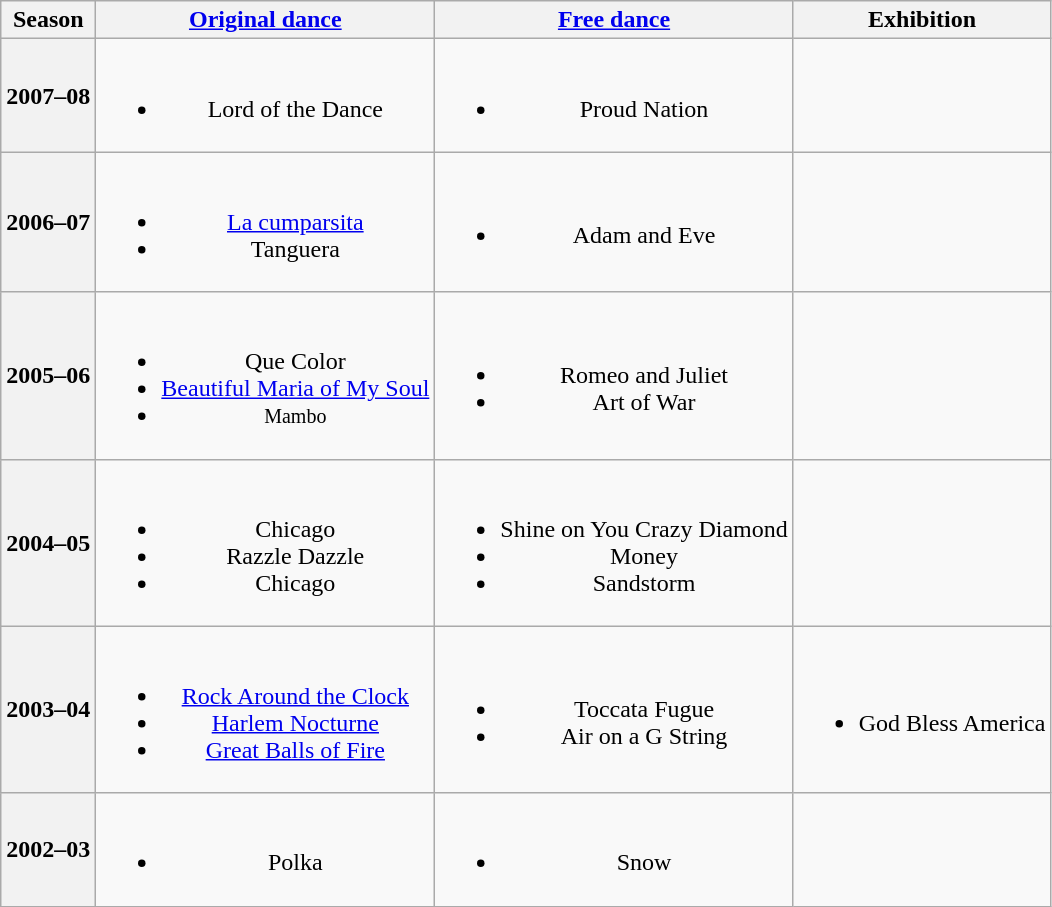<table class="wikitable" style="text-align:center">
<tr>
<th>Season</th>
<th><a href='#'>Original dance</a></th>
<th><a href='#'>Free dance</a></th>
<th>Exhibition</th>
</tr>
<tr>
<th>2007–08<br></th>
<td><br><ul><li>Lord of the Dance <br></li></ul></td>
<td><br><ul><li>Proud Nation <br></li></ul></td>
<td></td>
</tr>
<tr>
<th>2006–07<br></th>
<td><br><ul><li><a href='#'>La cumparsita</a></li><li>Tanguera</li></ul></td>
<td><br><ul><li>Adam and Eve <br></li></ul></td>
<td></td>
</tr>
<tr>
<th>2005–06<br></th>
<td><br><ul><li> Que Color <br></li><li> <a href='#'>Beautiful Maria of My Soul</a> <br></li><li><small>Mambo</small></li></ul></td>
<td><br><ul><li>Romeo and Juliet <br></li><li>Art of War <br></li></ul></td>
<td></td>
</tr>
<tr>
<th>2004–05<br></th>
<td><br><ul><li> Chicago</li><li> Razzle Dazzle <br></li><li> Chicago</li></ul></td>
<td><br><ul><li>Shine on You Crazy Diamond <br></li><li>Money <br></li><li>Sandstorm</li></ul></td>
<td></td>
</tr>
<tr>
<th>2003–04<br></th>
<td><br><ul><li><a href='#'>Rock Around the Clock</a></li><li><a href='#'>Harlem Nocturne</a></li><li><a href='#'>Great Balls of Fire</a></li></ul></td>
<td><br><ul><li>Toccata Fugue</li><li>Air on a G String</li></ul></td>
<td><br><ul><li>God Bless America <br></li></ul></td>
</tr>
<tr>
<th>2002–03<br></th>
<td><br><ul><li>Polka <br></li></ul></td>
<td><br><ul><li>Snow <br></li></ul></td>
<td></td>
</tr>
</table>
